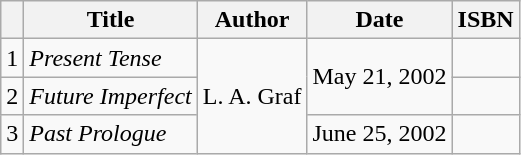<table class="wikitable">
<tr>
<th></th>
<th>Title</th>
<th>Author</th>
<th>Date</th>
<th>ISBN</th>
</tr>
<tr>
<td>1</td>
<td><em>Present Tense</em></td>
<td rowspan="3">L. A. Graf</td>
<td rowspan="2">May 21, 2002</td>
<td></td>
</tr>
<tr>
<td>2</td>
<td><em>Future Imperfect</em></td>
<td></td>
</tr>
<tr>
<td>3</td>
<td><em>Past Prologue</em></td>
<td>June 25, 2002</td>
<td></td>
</tr>
</table>
